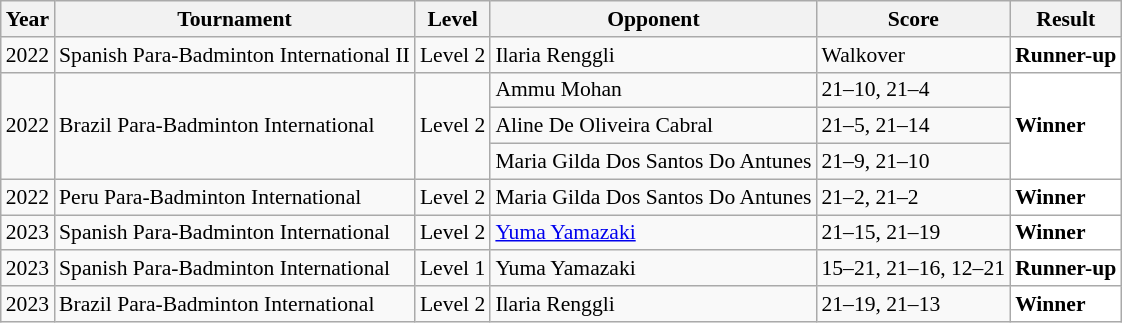<table class="sortable wikitable" style="font-size: 90%;">
<tr>
<th>Year</th>
<th>Tournament</th>
<th>Level</th>
<th>Opponent</th>
<th>Score</th>
<th>Result</th>
</tr>
<tr>
<td align="center">2022</td>
<td align="left">Spanish Para-Badminton International II</td>
<td align="left">Level 2</td>
<td align="left"> Ilaria Renggli</td>
<td align="left">Walkover</td>
<td style="text-align:left; background:white"> <strong>Runner-up</strong></td>
</tr>
<tr>
<td rowspan="3" align="center">2022</td>
<td rowspan="3" align="left">Brazil Para-Badminton International</td>
<td rowspan="3" align="left">Level 2</td>
<td align="left"> Ammu Mohan</td>
<td align="left">21–10, 21–4</td>
<td rowspan="3" style="text-align:left; background:white"> <strong>Winner</strong></td>
</tr>
<tr>
<td align="left"> Aline De Oliveira Cabral</td>
<td align="left">21–5, 21–14</td>
</tr>
<tr>
<td align="left"> Maria Gilda Dos Santos Do Antunes</td>
<td align="left">21–9, 21–10</td>
</tr>
<tr>
<td align="center">2022</td>
<td align="left">Peru Para-Badminton International</td>
<td align="left">Level 2</td>
<td align="left"> Maria Gilda Dos Santos Do Antunes</td>
<td align="left">21–2, 21–2</td>
<td style="text-align:left; background:white"> <strong>Winner</strong></td>
</tr>
<tr>
<td align="center">2023</td>
<td align="left">Spanish Para-Badminton International</td>
<td align="left">Level 2</td>
<td align="left"> <a href='#'>Yuma Yamazaki</a></td>
<td align="left">21–15, 21–19</td>
<td style="text-align:left; background:white"> <strong>Winner</strong></td>
</tr>
<tr>
<td align="center">2023</td>
<td align="left">Spanish Para-Badminton International</td>
<td align="left">Level 1</td>
<td align="left"> Yuma Yamazaki</td>
<td align="left">15–21, 21–16, 12–21</td>
<td style="text-align:left; background:white"> <strong>Runner-up</strong></td>
</tr>
<tr>
<td align="center">2023</td>
<td align="left">Brazil Para-Badminton International</td>
<td align="left">Level 2</td>
<td align="left"> Ilaria Renggli</td>
<td align="left">21–19, 21–13</td>
<td style="text-align:left; background:white"> <strong>Winner</strong></td>
</tr>
</table>
